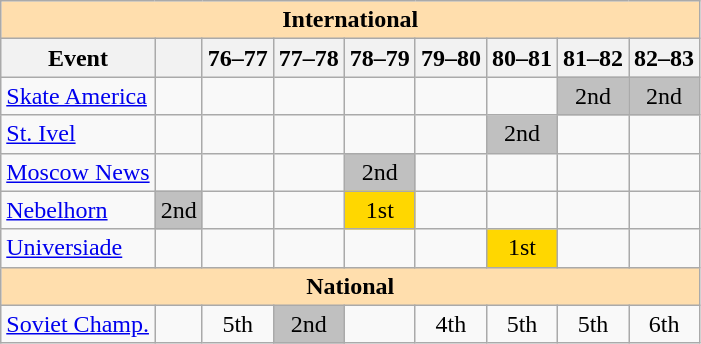<table class="wikitable" style="text-align:center">
<tr>
<th style="background-color: #ffdead; " colspan=9 align=center>International</th>
</tr>
<tr>
<th>Event</th>
<th></th>
<th>76–77</th>
<th>77–78</th>
<th>78–79</th>
<th>79–80</th>
<th>80–81</th>
<th>81–82</th>
<th>82–83</th>
</tr>
<tr>
<td align=left><a href='#'>Skate America</a></td>
<td></td>
<td></td>
<td></td>
<td></td>
<td></td>
<td></td>
<td bgcolor=silver>2nd</td>
<td bgcolor=silver>2nd</td>
</tr>
<tr>
<td align=left><a href='#'>St. Ivel</a></td>
<td></td>
<td></td>
<td></td>
<td></td>
<td></td>
<td bgcolor=silver>2nd</td>
<td></td>
<td></td>
</tr>
<tr>
<td align=left><a href='#'>Moscow News</a></td>
<td></td>
<td></td>
<td></td>
<td bgcolor=silver>2nd</td>
<td></td>
<td></td>
<td></td>
<td></td>
</tr>
<tr>
<td align=left><a href='#'>Nebelhorn</a></td>
<td bgcolor=silver>2nd</td>
<td></td>
<td></td>
<td bgcolor=gold>1st</td>
<td></td>
<td></td>
<td></td>
<td></td>
</tr>
<tr>
<td align=left><a href='#'>Universiade</a></td>
<td></td>
<td></td>
<td></td>
<td></td>
<td></td>
<td bgcolor=gold>1st</td>
<td></td>
<td></td>
</tr>
<tr>
<th style="background-color: #ffdead; " colspan=9 align=center>National</th>
</tr>
<tr>
<td align=left><a href='#'>Soviet Champ.</a></td>
<td></td>
<td>5th</td>
<td bgcolor=silver>2nd</td>
<td></td>
<td>4th</td>
<td>5th</td>
<td>5th</td>
<td>6th</td>
</tr>
</table>
